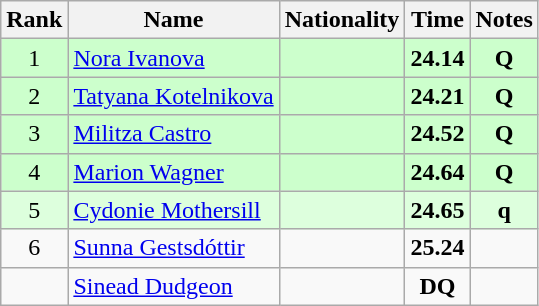<table class="wikitable sortable" style="text-align:center">
<tr>
<th>Rank</th>
<th>Name</th>
<th>Nationality</th>
<th>Time</th>
<th>Notes</th>
</tr>
<tr bgcolor=ccffcc>
<td>1</td>
<td align=left><a href='#'>Nora Ivanova</a></td>
<td align=left></td>
<td><strong>24.14</strong></td>
<td><strong>Q</strong></td>
</tr>
<tr bgcolor=ccffcc>
<td>2</td>
<td align=left><a href='#'>Tatyana Kotelnikova</a></td>
<td align=left></td>
<td><strong>24.21</strong></td>
<td><strong>Q</strong></td>
</tr>
<tr bgcolor=ccffcc>
<td>3</td>
<td align=left><a href='#'>Militza Castro</a></td>
<td align=left></td>
<td><strong>24.52</strong></td>
<td><strong>Q</strong></td>
</tr>
<tr bgcolor=ccffcc>
<td>4</td>
<td align=left><a href='#'>Marion Wagner</a></td>
<td align=left></td>
<td><strong>24.64</strong></td>
<td><strong>Q</strong></td>
</tr>
<tr bgcolor=ddffdd>
<td>5</td>
<td align=left><a href='#'>Cydonie Mothersill</a></td>
<td align=left></td>
<td><strong>24.65</strong></td>
<td><strong>q</strong></td>
</tr>
<tr>
<td>6</td>
<td align=left><a href='#'>Sunna Gestsdóttir</a></td>
<td align=left></td>
<td><strong>25.24</strong></td>
<td></td>
</tr>
<tr>
<td></td>
<td align=left><a href='#'>Sinead Dudgeon</a></td>
<td align=left></td>
<td><strong>DQ</strong></td>
<td></td>
</tr>
</table>
